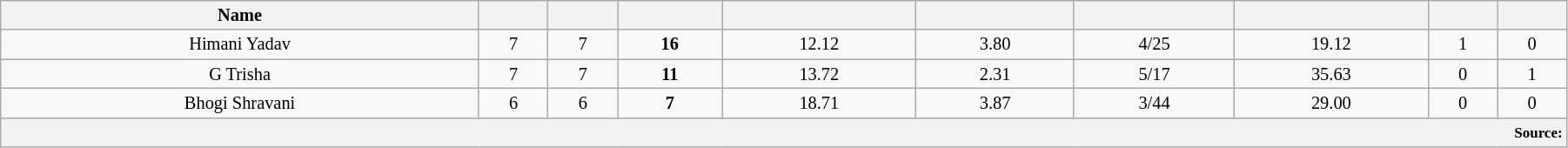<table class="wikitable sortable"  style="font-size:85%; width:95%;">
<tr style="text-align:center;">
<th style="color: black;">Name</th>
<th style="color: black;"></th>
<th style="color: black;"></th>
<th style="color: black;"></th>
<th style="color: black;"></th>
<th style="color: black;"></th>
<th style="color: black;"></th>
<th style="color: black;"></th>
<th style="color: black;"></th>
<th style="color: black;"></th>
</tr>
<tr style="text-align:center;">
<td>Himani Yadav</td>
<td>7</td>
<td>7</td>
<td><strong>16</strong></td>
<td>12.12</td>
<td>3.80</td>
<td>4/25</td>
<td>19.12</td>
<td>1</td>
<td>0</td>
</tr>
<tr style="text-align:center;">
<td>G Trisha</td>
<td>7</td>
<td>7</td>
<td><strong>11</strong></td>
<td>13.72</td>
<td>2.31</td>
<td>5/17</td>
<td>35.63</td>
<td>0</td>
<td>1</td>
</tr>
<tr style="text-align:center;">
<td>Bhogi Shravani</td>
<td>6</td>
<td>6</td>
<td><strong>7</strong></td>
<td>18.71</td>
<td>3.87</td>
<td>3/44</td>
<td>29.00</td>
<td>0</td>
<td>0</td>
</tr>
<tr>
<th colspan="10" style="text-align:right;"><small><strong>Source:</strong> </small></th>
</tr>
</table>
